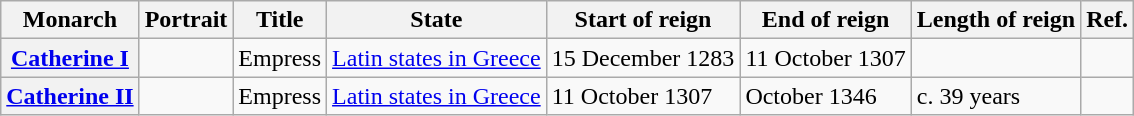<table class="wikitable sortable">
<tr>
<th>Monarch</th>
<th>Portrait</th>
<th>Title</th>
<th>State</th>
<th>Start of reign</th>
<th>End of reign</th>
<th>Length of reign</th>
<th><abbr>Ref.</abbr></th>
</tr>
<tr>
<th><a href='#'>Catherine I</a></th>
<td></td>
<td>Empress</td>
<td><a href='#'>Latin states in Greece</a></td>
<td>15 December 1283</td>
<td>11 October 1307</td>
<td></td>
<td></td>
</tr>
<tr>
<th><a href='#'>Catherine II</a></th>
<td></td>
<td>Empress</td>
<td><a href='#'>Latin states in Greece</a></td>
<td>11 October 1307</td>
<td>October 1346</td>
<td>c. 39 years</td>
<td></td>
</tr>
</table>
